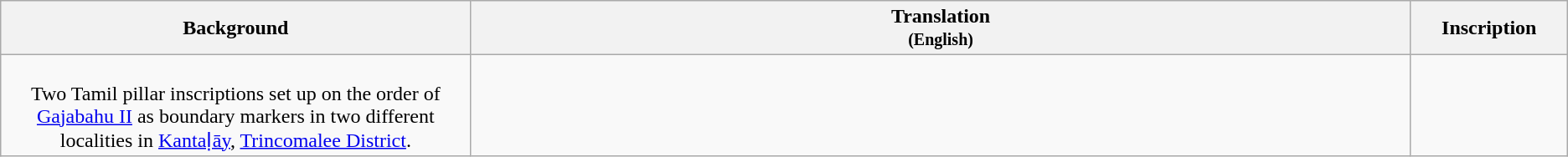<table class="wikitable centre">
<tr>
<th scope="col" align=left>Background<br></th>
<th>Translation<br><small>(English)</small></th>
<th>Inscription<br></th>
</tr>
<tr>
<td align=center width="30%"><br>Two Tamil pillar inscriptions set up on the order of <a href='#'>Gajabahu II</a> as boundary markers in two different localities in <a href='#'>Kantaḷāy</a>, <a href='#'>Trincomalee District</a>.</td>
<td align=left><br></td>
<td align=center width="10%"><br></td>
</tr>
</table>
